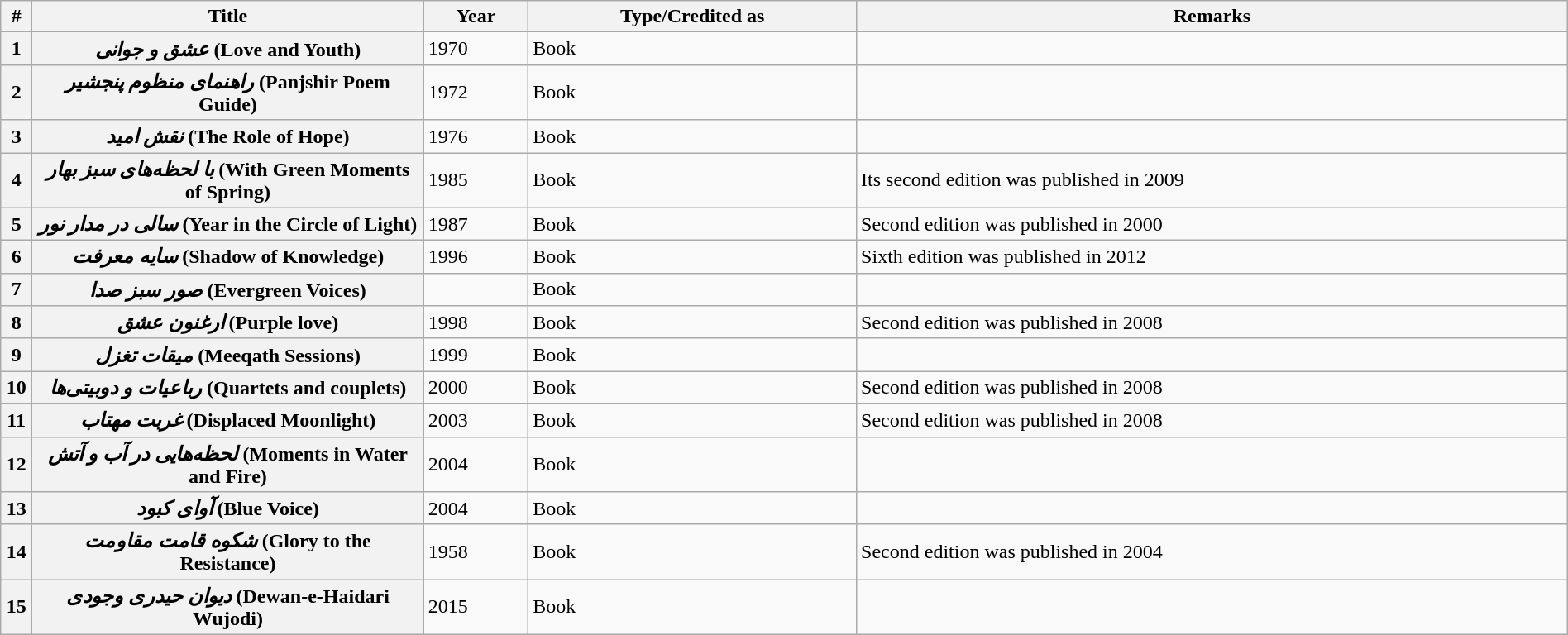<table class="wikitable sortable plainrowheaders" width=100%>
<tr>
<th scope="col" width=2%>#</th>
<th scope="col" width=25%>Title</th>
<th scope="col">Year</th>
<th scope="col">Type/Credited as</th>
<th scope="col">Remarks</th>
</tr>
<tr>
<th scope="row" align="left">1</th>
<th><em>عشق و جوانی</em> (Love and Youth)</th>
<td>1970</td>
<td>Book</td>
<td></td>
</tr>
<tr>
<th scope="row" align="left">2</th>
<th><em>راهنمای منظوم پنجشیر</em> (Panjshir Poem Guide)</th>
<td>1972</td>
<td>Book</td>
<td></td>
</tr>
<tr>
<th scope="row" align="left">3</th>
<th><em>نقش امید</em> (The Role of Hope)</th>
<td>1976</td>
<td>Book</td>
<td></td>
</tr>
<tr>
<th scope="row" align="left">4</th>
<th><em>با لحظه‌های سبز بهار</em> (With Green Moments of Spring)</th>
<td>1985</td>
<td>Book</td>
<td>Its second edition was published in 2009</td>
</tr>
<tr>
<th scope="row" align="left">5</th>
<th><em>سالی در مدار نور</em> (Year in the Circle of Light)</th>
<td>1987</td>
<td>Book</td>
<td>Second edition was published in 2000</td>
</tr>
<tr>
<th scope="row" align="left">6</th>
<th><em>سایه معرفت</em> (Shadow of Knowledge)</th>
<td>1996</td>
<td>Book</td>
<td>Sixth edition was published in 2012</td>
</tr>
<tr>
<th scope="row" align="left">7</th>
<th><em>صور سبز صدا</em> (Evergreen Voices)</th>
<td></td>
<td>Book</td>
<td></td>
</tr>
<tr>
<th scope="row" align="left">8</th>
<th><em>ارغنون عشق</em> (Purple love)</th>
<td>1998</td>
<td>Book</td>
<td>Second edition was published in 2008</td>
</tr>
<tr>
<th scope="row" align="left">9</th>
<th><em>میقات تغزل</em> (Meeqath Sessions)</th>
<td>1999</td>
<td>Book</td>
<td></td>
</tr>
<tr>
<th scope="row" align="left">10</th>
<th><em>رباعیات و دوبیتی‌ها</em> (Quartets and couplets)</th>
<td>2000</td>
<td>Book</td>
<td>Second edition was published in 2008</td>
</tr>
<tr>
<th scope="row" align="left">11</th>
<th><em>غربت مهتاب</em> (Displaced Moonlight)</th>
<td>2003</td>
<td>Book</td>
<td>Second edition was published in 2008</td>
</tr>
<tr>
<th scope="row" align="left">12</th>
<th><em>لحظه‌هایی در آب و آتش</em> (Moments in Water and Fire)</th>
<td>2004</td>
<td>Book</td>
<td></td>
</tr>
<tr>
<th scope="row" align="left">13</th>
<th><em>آوای کبود</em> (Blue Voice)</th>
<td>2004</td>
<td>Book</td>
<td></td>
</tr>
<tr>
<th scope="row" align="left">14</th>
<th><em>شکوه قامت مقاومت</em> (Glory to the Resistance)</th>
<td>1958</td>
<td>Book</td>
<td>Second edition was published in 2004</td>
</tr>
<tr>
<th scope="row" align="left">15</th>
<th><em>دیوان حیدری وجودی</em> (Dewan-e-Haidari Wujodi)</th>
<td>2015</td>
<td>Book</td>
<td></td>
</tr>
</table>
